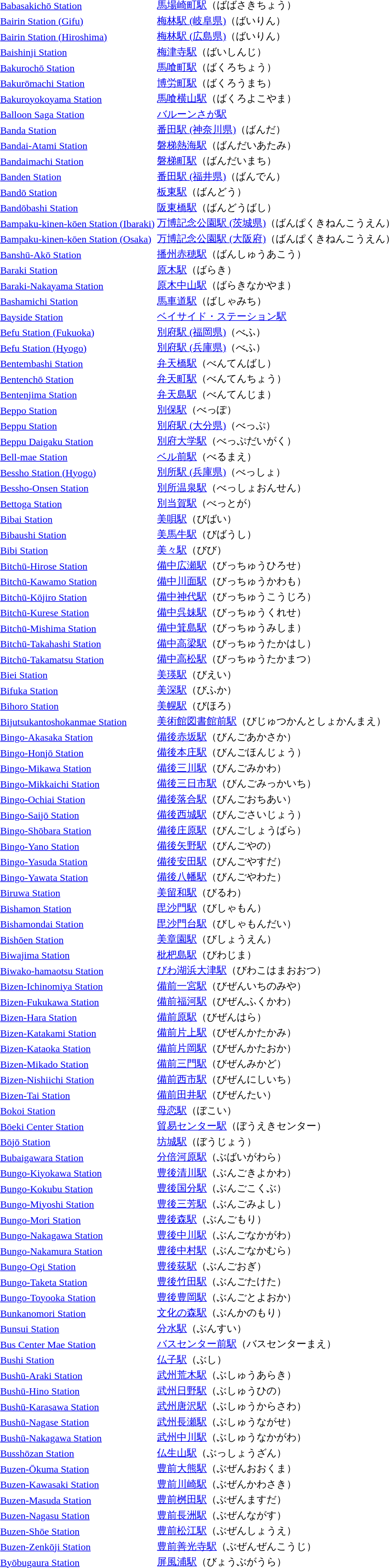<table>
<tr>
<td><a href='#'>Babasakichō Station</a></td>
<td><a href='#'>馬場崎町駅</a>（ばばさきちょう）</td>
</tr>
<tr>
<td><a href='#'>Bairin Station (Gifu)</a></td>
<td><a href='#'>梅林駅 (岐阜県)</a>（ばいりん）</td>
</tr>
<tr>
<td><a href='#'>Bairin Station (Hiroshima)</a></td>
<td><a href='#'>梅林駅 (広島県)</a>（ばいりん）</td>
</tr>
<tr>
<td><a href='#'>Baishinji Station</a></td>
<td><a href='#'>梅津寺駅</a>（ばいしんじ）</td>
</tr>
<tr>
<td><a href='#'>Bakurochō Station</a></td>
<td><a href='#'>馬喰町駅</a>（ばくろちょう）</td>
</tr>
<tr>
<td><a href='#'>Bakurōmachi Station</a></td>
<td><a href='#'>博労町駅</a>（ばくろうまち）</td>
</tr>
<tr>
<td><a href='#'>Bakuroyokoyama Station</a></td>
<td><a href='#'>馬喰横山駅</a>（ばくろよこやま）</td>
</tr>
<tr>
<td><a href='#'>Balloon Saga Station</a></td>
<td><a href='#'>バルーンさが駅</a></td>
</tr>
<tr>
<td><a href='#'>Banda Station</a></td>
<td><a href='#'>番田駅 (神奈川県)</a>（ばんだ）</td>
</tr>
<tr>
<td><a href='#'>Bandai-Atami Station</a></td>
<td><a href='#'>磐梯熱海駅</a>（ばんだいあたみ）</td>
</tr>
<tr>
<td><a href='#'>Bandaimachi Station</a></td>
<td><a href='#'>磐梯町駅</a>（ばんだいまち）</td>
</tr>
<tr>
<td><a href='#'>Banden Station</a></td>
<td><a href='#'>番田駅 (福井県)</a>（ばんでん）</td>
</tr>
<tr>
<td><a href='#'>Bandō Station</a></td>
<td><a href='#'>板東駅</a>（ばんどう）</td>
</tr>
<tr>
<td><a href='#'>Bandōbashi Station</a></td>
<td><a href='#'>阪東橋駅</a>（ばんどうばし）</td>
</tr>
<tr>
<td><a href='#'>Bampaku-kinen-kōen Station (Ibaraki)</a></td>
<td><a href='#'>万博記念公園駅 (茨城県)</a>（ばんぱくきねんこうえん）</td>
</tr>
<tr>
<td><a href='#'>Bampaku-kinen-kōen Station (Osaka)</a></td>
<td><a href='#'>万博記念公園駅 (大阪府)</a>（ばんぱくきねんこうえん）</td>
</tr>
<tr>
<td><a href='#'>Banshū-Akō Station</a></td>
<td><a href='#'>播州赤穂駅</a>（ばんしゅうあこう）</td>
</tr>
<tr>
<td><a href='#'>Baraki Station</a></td>
<td><a href='#'>原木駅</a>（ばらき）</td>
</tr>
<tr>
<td><a href='#'>Baraki-Nakayama Station</a></td>
<td><a href='#'>原木中山駅</a>（ばらきなかやま）</td>
</tr>
<tr>
<td><a href='#'>Bashamichi Station</a></td>
<td><a href='#'>馬車道駅</a>（ばしゃみち）</td>
</tr>
<tr>
<td><a href='#'>Bayside Station</a></td>
<td><a href='#'>ベイサイド・ステーション駅</a></td>
</tr>
<tr>
<td><a href='#'>Befu Station (Fukuoka)</a></td>
<td><a href='#'>別府駅 (福岡県)</a>（べふ）</td>
</tr>
<tr>
<td><a href='#'>Befu Station (Hyogo)</a></td>
<td><a href='#'>別府駅 (兵庫県)</a>（べふ）</td>
</tr>
<tr>
<td><a href='#'>Bentembashi Station</a></td>
<td><a href='#'>弁天橋駅</a>（べんてんばし）</td>
</tr>
<tr>
<td><a href='#'>Bentenchō Station</a></td>
<td><a href='#'>弁天町駅</a>（べんてんちょう）</td>
</tr>
<tr>
<td><a href='#'>Bentenjima Station</a></td>
<td><a href='#'>弁天島駅</a>（べんてんじま）</td>
</tr>
<tr>
<td><a href='#'>Beppo Station</a></td>
<td><a href='#'>別保駅</a>（べっぽ）</td>
</tr>
<tr>
<td><a href='#'>Beppu Station</a></td>
<td><a href='#'>別府駅 (大分県)</a>（べっぷ）</td>
</tr>
<tr>
<td><a href='#'>Beppu Daigaku Station</a></td>
<td><a href='#'>別府大学駅</a>（べっぷだいがく）</td>
</tr>
<tr>
<td><a href='#'>Bell-mae Station</a></td>
<td><a href='#'>ベル前駅</a>（べるまえ）</td>
</tr>
<tr>
<td><a href='#'>Bessho Station (Hyogo)</a></td>
<td><a href='#'>別所駅 (兵庫県)</a>（べっしょ）</td>
</tr>
<tr>
<td><a href='#'>Bessho-Onsen Station</a></td>
<td><a href='#'>別所温泉駅</a>（べっしょおんせん）</td>
</tr>
<tr>
<td><a href='#'>Bettoga Station</a></td>
<td><a href='#'>別当賀駅</a>（べっとが）</td>
</tr>
<tr>
<td><a href='#'>Bibai Station</a></td>
<td><a href='#'>美唄駅</a>（びばい）</td>
</tr>
<tr>
<td><a href='#'>Bibaushi Station</a></td>
<td><a href='#'>美馬牛駅</a>（びばうし）</td>
</tr>
<tr>
<td><a href='#'>Bibi Station</a></td>
<td><a href='#'>美々駅</a>（びび）</td>
</tr>
<tr>
<td><a href='#'>Bitchū-Hirose Station</a></td>
<td><a href='#'>備中広瀬駅</a>（びっちゅうひろせ）</td>
</tr>
<tr>
<td><a href='#'>Bitchū-Kawamo Station</a></td>
<td><a href='#'>備中川面駅</a>（びっちゅうかわも）</td>
</tr>
<tr>
<td><a href='#'>Bitchū-Kōjiro Station</a></td>
<td><a href='#'>備中神代駅</a>（びっちゅうこうじろ）</td>
</tr>
<tr>
<td><a href='#'>Bitchū-Kurese Station</a></td>
<td><a href='#'>備中呉妹駅</a>（びっちゅうくれせ）</td>
</tr>
<tr>
<td><a href='#'>Bitchū-Mishima Station</a></td>
<td><a href='#'>備中箕島駅</a>（びっちゅうみしま）</td>
</tr>
<tr>
<td><a href='#'>Bitchū-Takahashi Station</a></td>
<td><a href='#'>備中高梁駅</a>（びっちゅうたかはし）</td>
</tr>
<tr>
<td><a href='#'>Bitchū-Takamatsu Station</a></td>
<td><a href='#'>備中高松駅</a>（びっちゅうたかまつ）</td>
</tr>
<tr>
<td><a href='#'>Biei Station</a></td>
<td><a href='#'>美瑛駅</a>（びえい）</td>
</tr>
<tr>
<td><a href='#'>Bifuka Station</a></td>
<td><a href='#'>美深駅</a>（びふか）</td>
</tr>
<tr>
<td><a href='#'>Bihoro Station</a></td>
<td><a href='#'>美幌駅</a>（びほろ）</td>
</tr>
<tr>
<td><a href='#'>Bijutsukantoshokanmae Station</a></td>
<td><a href='#'>美術館図書館前駅</a>（びじゅつかんとしょかんまえ）</td>
</tr>
<tr>
<td><a href='#'>Bingo-Akasaka Station</a></td>
<td><a href='#'>備後赤坂駅</a>（びんごあかさか）</td>
</tr>
<tr>
<td><a href='#'>Bingo-Honjō Station</a></td>
<td><a href='#'>備後本庄駅</a>（びんごほんじょう）</td>
</tr>
<tr>
<td><a href='#'>Bingo-Mikawa Station</a></td>
<td><a href='#'>備後三川駅</a>（びんごみかわ）</td>
</tr>
<tr>
<td><a href='#'>Bingo-Mikkaichi Station</a></td>
<td><a href='#'>備後三日市駅</a>（びんごみっかいち）</td>
</tr>
<tr>
<td><a href='#'>Bingo-Ochiai Station</a></td>
<td><a href='#'>備後落合駅</a>（びんごおちあい）</td>
</tr>
<tr>
<td><a href='#'>Bingo-Saijō Station</a></td>
<td><a href='#'>備後西城駅</a>（びんごさいじょう）</td>
</tr>
<tr>
<td><a href='#'>Bingo-Shōbara Station</a></td>
<td><a href='#'>備後庄原駅</a>（びんごしょうばら）</td>
</tr>
<tr>
<td><a href='#'>Bingo-Yano Station</a></td>
<td><a href='#'>備後矢野駅</a>（びんごやの）</td>
</tr>
<tr>
<td><a href='#'>Bingo-Yasuda Station</a></td>
<td><a href='#'>備後安田駅</a>（びんごやすだ）</td>
</tr>
<tr>
<td><a href='#'>Bingo-Yawata Station</a></td>
<td><a href='#'>備後八幡駅</a>（びんごやわた）</td>
</tr>
<tr>
<td><a href='#'>Biruwa Station</a></td>
<td><a href='#'>美留和駅</a>（びるわ）</td>
</tr>
<tr>
<td><a href='#'>Bishamon Station</a></td>
<td><a href='#'>毘沙門駅</a>（びしゃもん）</td>
</tr>
<tr>
<td><a href='#'>Bishamondai Station</a></td>
<td><a href='#'>毘沙門台駅</a>（びしゃもんだい）</td>
</tr>
<tr>
<td><a href='#'>Bishōen Station</a></td>
<td><a href='#'>美章園駅</a>（びしょうえん）</td>
</tr>
<tr>
<td><a href='#'>Biwajima Station</a></td>
<td><a href='#'>枇杷島駅</a>（びわじま）</td>
</tr>
<tr>
<td><a href='#'>Biwako-hamaotsu Station</a></td>
<td><a href='#'>びわ湖浜大津駅</a>（びわこはまおおつ）</td>
</tr>
<tr>
<td><a href='#'>Bizen-Ichinomiya Station</a></td>
<td><a href='#'>備前一宮駅</a>（びぜんいちのみや）</td>
</tr>
<tr>
<td><a href='#'>Bizen-Fukukawa Station</a></td>
<td><a href='#'>備前福河駅</a>（びぜんふくかわ）</td>
</tr>
<tr>
<td><a href='#'>Bizen-Hara Station</a></td>
<td><a href='#'>備前原駅</a>（びぜんはら）</td>
</tr>
<tr>
<td><a href='#'>Bizen-Katakami Station</a></td>
<td><a href='#'>備前片上駅</a>（びぜんかたかみ）</td>
</tr>
<tr>
<td><a href='#'>Bizen-Kataoka Station</a></td>
<td><a href='#'>備前片岡駅</a>（びぜんかたおか）</td>
</tr>
<tr>
<td><a href='#'>Bizen-Mikado Station</a></td>
<td><a href='#'>備前三門駅</a>（びぜんみかど）</td>
</tr>
<tr>
<td><a href='#'>Bizen-Nishiichi Station</a></td>
<td><a href='#'>備前西市駅</a>（びぜんにしいち）</td>
</tr>
<tr>
<td><a href='#'>Bizen-Tai Station</a></td>
<td><a href='#'>備前田井駅</a>（びぜんたい）</td>
</tr>
<tr>
<td><a href='#'>Bokoi Station</a></td>
<td><a href='#'>母恋駅</a>（ぼこい）</td>
</tr>
<tr>
<td><a href='#'>Bōeki Center Station</a></td>
<td><a href='#'>貿易センター駅</a>（ぼうえきセンター）</td>
</tr>
<tr>
<td><a href='#'>Bōjō Station</a></td>
<td><a href='#'>坊城駅</a>（ぼうじょう）</td>
</tr>
<tr>
<td><a href='#'>Bubaigawara Station</a></td>
<td><a href='#'>分倍河原駅</a>（ぶばいがわら）</td>
</tr>
<tr>
<td><a href='#'>Bungo-Kiyokawa Station</a></td>
<td><a href='#'>豊後清川駅</a>（ぶんごきよかわ）</td>
</tr>
<tr>
<td><a href='#'>Bungo-Kokubu Station</a></td>
<td><a href='#'>豊後国分駅</a>（ぶんごこくぶ）</td>
</tr>
<tr>
<td><a href='#'>Bungo-Miyoshi Station</a></td>
<td><a href='#'>豊後三芳駅</a>（ぶんごみよし）</td>
</tr>
<tr>
<td><a href='#'>Bungo-Mori Station</a></td>
<td><a href='#'>豊後森駅</a>（ぶんごもり）</td>
</tr>
<tr>
<td><a href='#'>Bungo-Nakagawa Station</a></td>
<td><a href='#'>豊後中川駅</a>（ぶんごなかがわ）</td>
</tr>
<tr>
<td><a href='#'>Bungo-Nakamura Station</a></td>
<td><a href='#'>豊後中村駅</a>（ぶんごなかむら）</td>
</tr>
<tr>
<td><a href='#'>Bungo-Ogi Station</a></td>
<td><a href='#'>豊後荻駅</a>（ぶんごおぎ）</td>
</tr>
<tr>
<td><a href='#'>Bungo-Taketa Station</a></td>
<td><a href='#'>豊後竹田駅</a>（ぶんごたけた）</td>
</tr>
<tr>
<td><a href='#'>Bungo-Toyooka Station</a></td>
<td><a href='#'>豊後豊岡駅</a>（ぶんごとよおか）</td>
</tr>
<tr>
<td><a href='#'>Bunkanomori Station</a></td>
<td><a href='#'>文化の森駅</a>（ぶんかのもり）</td>
</tr>
<tr>
<td><a href='#'>Bunsui Station</a></td>
<td><a href='#'>分水駅</a>（ぶんすい）</td>
</tr>
<tr>
<td><a href='#'>Bus Center Mae Station</a></td>
<td><a href='#'>バスセンター前駅</a>（バスセンターまえ）</td>
</tr>
<tr>
<td><a href='#'>Bushi Station</a></td>
<td><a href='#'>仏子駅</a>（ぶし）</td>
</tr>
<tr>
<td><a href='#'>Bushū-Araki Station</a></td>
<td><a href='#'>武州荒木駅</a>（ぶしゅうあらき）</td>
</tr>
<tr>
<td><a href='#'>Bushū-Hino Station</a></td>
<td><a href='#'>武州日野駅</a>（ぶしゅうひの）</td>
</tr>
<tr>
<td><a href='#'>Bushū-Karasawa Station</a></td>
<td><a href='#'>武州唐沢駅</a>（ぶしゅうからさわ）</td>
</tr>
<tr>
<td><a href='#'>Bushū-Nagase Station</a></td>
<td><a href='#'>武州長瀬駅</a>（ぶしゅうながせ）</td>
</tr>
<tr>
<td><a href='#'>Bushū-Nakagawa Station</a></td>
<td><a href='#'>武州中川駅</a>（ぶしゅうなかがわ）</td>
</tr>
<tr>
<td><a href='#'>Busshōzan Station</a></td>
<td><a href='#'>仏生山駅</a>（ぶっしょうざん）</td>
</tr>
<tr>
<td><a href='#'>Buzen-Ōkuma Station</a></td>
<td><a href='#'>豊前大熊駅</a>（ぶぜんおおくま）</td>
</tr>
<tr>
<td><a href='#'>Buzen-Kawasaki Station</a></td>
<td><a href='#'>豊前川崎駅</a>（ぶぜんかわさき）</td>
</tr>
<tr>
<td><a href='#'>Buzen-Masuda Station</a></td>
<td><a href='#'>豊前桝田駅</a>（ぶぜんますだ）</td>
</tr>
<tr>
<td><a href='#'>Buzen-Nagasu Station</a></td>
<td><a href='#'>豊前長洲駅</a>（ぶぜんながす）</td>
</tr>
<tr>
<td><a href='#'>Buzen-Shōe Station</a></td>
<td><a href='#'>豊前松江駅</a>（ぶぜんしょうえ）</td>
</tr>
<tr>
<td><a href='#'>Buzen-Zenkōji Station</a></td>
<td><a href='#'>豊前善光寺駅</a>（ぶぜんぜんこうじ）</td>
</tr>
<tr>
<td><a href='#'>Byōbugaura Station</a></td>
<td><a href='#'>屏風浦駅</a>（びょうぶがうら）</td>
</tr>
</table>
